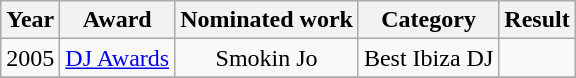<table class="wikitable plainrowheaders" style="text-align:center;">
<tr>
<th>Year</th>
<th>Award</th>
<th>Nominated work</th>
<th>Category</th>
<th>Result</th>
</tr>
<tr>
<td rowspan="1">2005</td>
<td rowspan="1"><a href='#'>DJ Awards</a></td>
<td>Smokin Jo</td>
<td>Best Ibiza DJ</td>
<td></td>
</tr>
<tr>
</tr>
</table>
